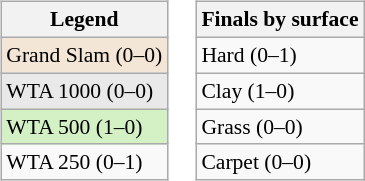<table>
<tr valign=top>
<td><br><table class=wikitable style=font-size:90%>
<tr>
<th>Legend</th>
</tr>
<tr>
<td style=background:#f3e6d7>Grand Slam (0–0)</td>
</tr>
<tr>
<td style=background:#e9e9e9>WTA 1000 (0–0)</td>
</tr>
<tr>
<td style=background:#d4f1c5>WTA 500 (1–0)</td>
</tr>
<tr>
<td>WTA 250 (0–1)</td>
</tr>
</table>
</td>
<td><br><table class=wikitable style=font-size:90%>
<tr>
<th>Finals by surface</th>
</tr>
<tr>
<td>Hard (0–1)</td>
</tr>
<tr>
<td>Clay (1–0)</td>
</tr>
<tr>
<td>Grass (0–0)</td>
</tr>
<tr>
<td>Carpet (0–0)</td>
</tr>
</table>
</td>
</tr>
</table>
